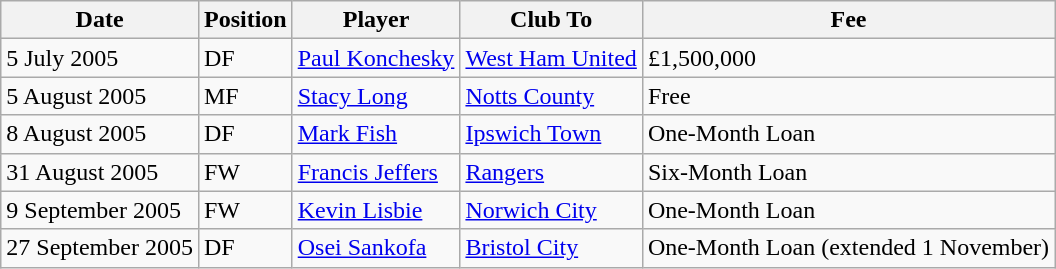<table class="wikitable">
<tr>
<th>Date</th>
<th>Position</th>
<th>Player</th>
<th>Club To</th>
<th>Fee</th>
</tr>
<tr>
<td>5 July 2005</td>
<td>DF</td>
<td><a href='#'>Paul Konchesky</a></td>
<td><a href='#'>West Ham United</a></td>
<td>£1,500,000</td>
</tr>
<tr>
<td>5 August 2005</td>
<td>MF</td>
<td><a href='#'>Stacy Long</a></td>
<td><a href='#'>Notts County</a></td>
<td>Free</td>
</tr>
<tr>
<td>8 August 2005</td>
<td>DF</td>
<td><a href='#'>Mark Fish</a></td>
<td><a href='#'>Ipswich Town</a></td>
<td>One-Month Loan</td>
</tr>
<tr>
<td>31 August 2005</td>
<td>FW</td>
<td><a href='#'>Francis Jeffers</a></td>
<td><a href='#'>Rangers</a></td>
<td>Six-Month Loan</td>
</tr>
<tr>
<td>9 September 2005</td>
<td>FW</td>
<td><a href='#'>Kevin Lisbie</a></td>
<td><a href='#'>Norwich City</a></td>
<td>One-Month Loan</td>
</tr>
<tr>
<td>27 September 2005</td>
<td>DF</td>
<td><a href='#'>Osei Sankofa</a></td>
<td><a href='#'>Bristol City</a></td>
<td>One-Month Loan (extended 1 November)</td>
</tr>
</table>
